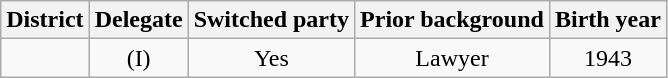<table class="sortable wikitable" style="text-align:center">
<tr>
<th>District</th>
<th>Delegate</th>
<th>Switched party</th>
<th>Prior background</th>
<th>Birth year</th>
</tr>
<tr>
<td></td>
<td> (I)</td>
<td>Yes</td>
<td>Lawyer</td>
<td>1943</td>
</tr>
</table>
